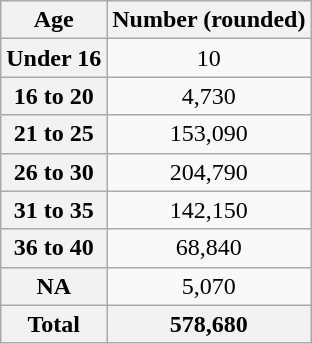<table class="wikitable sortable">
<tr>
<th>Age</th>
<th>Number (rounded)</th>
</tr>
<tr>
<th align="center">Under 16</th>
<td align="center">10</td>
</tr>
<tr>
<th align="center">16 to 20</th>
<td align="center">4,730</td>
</tr>
<tr>
<th align="center">21 to 25</th>
<td align="center">153,090</td>
</tr>
<tr>
<th align="center">26 to 30</th>
<td align="center">204,790</td>
</tr>
<tr>
<th align="center">31 to 35</th>
<td align="center">142,150</td>
</tr>
<tr>
<th align="center">36 to 40</th>
<td align="center">68,840</td>
</tr>
<tr>
<th align="center">NA</th>
<td align="center">5,070</td>
</tr>
<tr>
<th align="center">Total</th>
<th align="center">578,680</th>
</tr>
</table>
